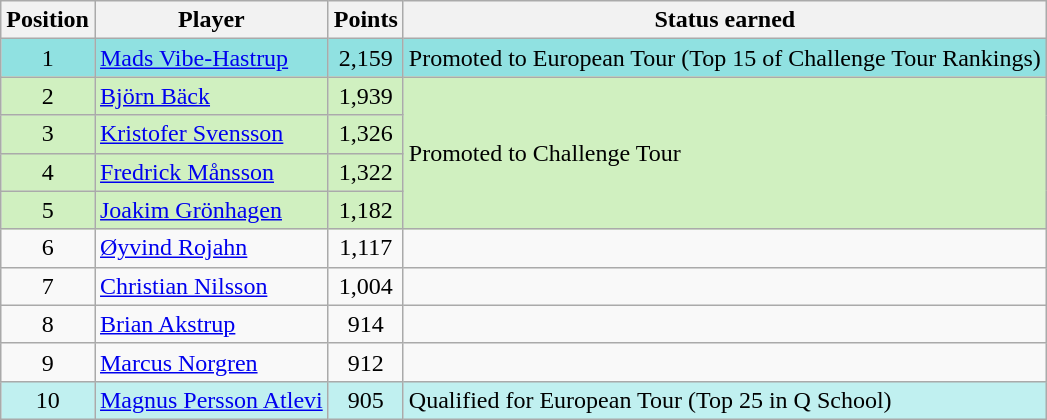<table class=wikitable>
<tr>
<th>Position</th>
<th>Player</th>
<th>Points</th>
<th>Status earned</th>
</tr>
<tr style="background:#90E1E1;">
<td align=center>1</td>
<td> <a href='#'>Mads Vibe-Hastrup</a></td>
<td align=center>2,159</td>
<td>Promoted to European Tour (Top 15 of Challenge Tour Rankings)</td>
</tr>
<tr style="background:#D0F0C0;">
<td align=center>2</td>
<td> <a href='#'>Björn Bäck</a></td>
<td align=center>1,939</td>
<td rowspan=4>Promoted to Challenge Tour</td>
</tr>
<tr style="background:#D0F0C0;">
<td align=center>3</td>
<td> <a href='#'>Kristofer Svensson</a></td>
<td align=center>1,326</td>
</tr>
<tr style="background:#D0F0C0;">
<td align=center>4</td>
<td> <a href='#'>Fredrick Månsson</a></td>
<td align=center>1,322</td>
</tr>
<tr style="background:#D0F0C0;">
<td align=center>5</td>
<td> <a href='#'>Joakim Grönhagen</a></td>
<td align=center>1,182</td>
</tr>
<tr>
<td align=center>6</td>
<td> <a href='#'>Øyvind Rojahn</a></td>
<td align=center>1,117</td>
<td></td>
</tr>
<tr>
<td align=center>7</td>
<td> <a href='#'>Christian Nilsson</a></td>
<td align=center>1,004</td>
<td></td>
</tr>
<tr>
<td align=center>8</td>
<td> <a href='#'>Brian Akstrup</a></td>
<td align=center>914</td>
<td></td>
</tr>
<tr>
<td align=center>9</td>
<td> <a href='#'>Marcus Norgren</a></td>
<td align=center>912</td>
<td></td>
</tr>
<tr style="background:#C0F0F0;">
<td align=center>10</td>
<td> <a href='#'>Magnus Persson Atlevi</a></td>
<td align=center>905</td>
<td>Qualified for European Tour (Top 25 in Q School)</td>
</tr>
</table>
